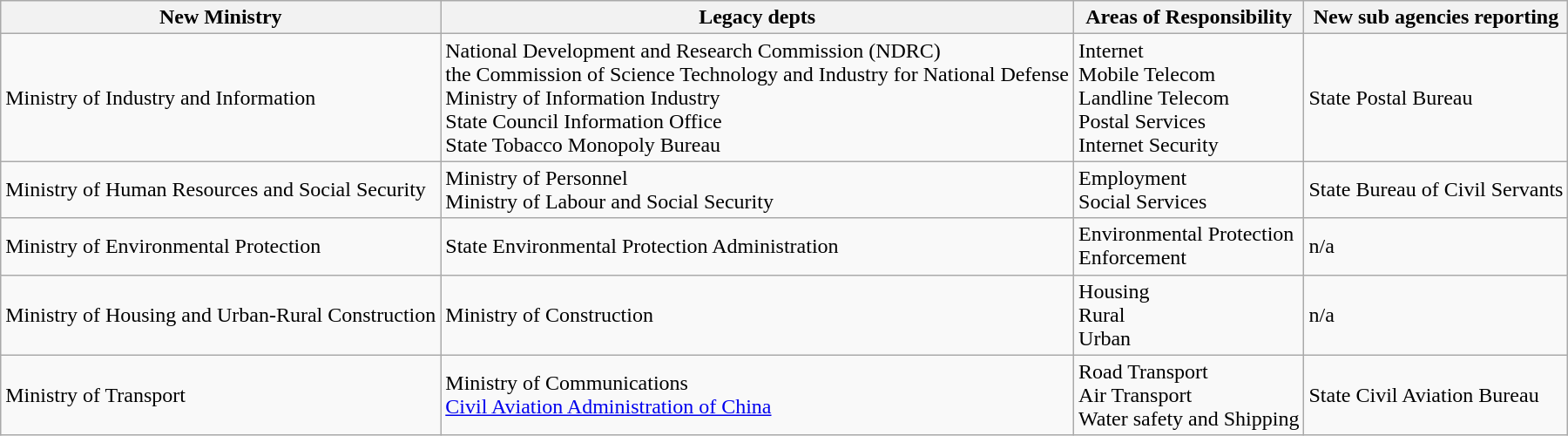<table class="wikitable">
<tr>
<th>New Ministry</th>
<th>Legacy depts</th>
<th>Areas of Responsibility</th>
<th>New sub agencies reporting</th>
</tr>
<tr>
<td>Ministry of Industry and Information</td>
<td>National Development and Research Commission (NDRC)<br> the Commission of Science Technology and Industry for National Defense <br> Ministry of Information Industry <br> State Council Information Office <br>State Tobacco Monopoly Bureau</td>
<td>Internet <br>Mobile Telecom<br> Landline Telecom <br>Postal Services <br> Internet Security <br></td>
<td>State Postal Bureau</td>
</tr>
<tr>
<td>Ministry of Human Resources and Social Security</td>
<td>Ministry of Personnel <br> Ministry of Labour and Social Security <br></td>
<td>Employment <br> Social Services</td>
<td>State Bureau of Civil Servants</td>
</tr>
<tr>
<td>Ministry of Environmental Protection</td>
<td>State Environmental Protection Administration</td>
<td>Environmental Protection <br> Enforcement</td>
<td>n/a</td>
</tr>
<tr>
<td>Ministry of Housing and Urban-Rural Construction</td>
<td>Ministry of Construction</td>
<td>Housing <br> Rural <br> Urban</td>
<td>n/a</td>
</tr>
<tr>
<td>Ministry of Transport</td>
<td>Ministry of Communications<br><a href='#'>Civil Aviation Administration of China</a></td>
<td>Road Transport <br> Air Transport <br> Water safety and Shipping</td>
<td>State Civil Aviation Bureau</td>
</tr>
</table>
